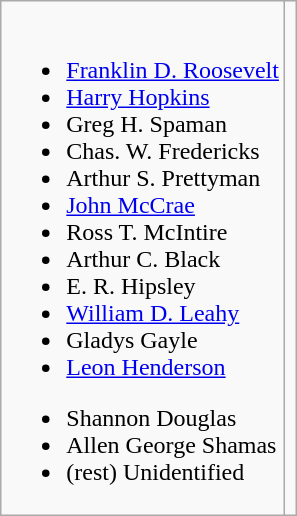<table class="wikitable collapsible" border="1">
<tr>
<td><br>
<ul><li><a href='#'>Franklin D. Roosevelt</a></li><li><a href='#'>Harry Hopkins</a></li><li>Greg H. Spaman</li><li>Chas. W. Fredericks</li><li>Arthur S. Prettyman</li><li><a href='#'>John McCrae</a></li><li>Ross T. McIntire</li><li>Arthur C. Black</li><li>E. R. Hipsley</li><li><a href='#'>William D. Leahy</a></li><li>Gladys Gayle</li><li><a href='#'>Leon Henderson</a></li></ul><ul><li>Shannon Douglas</li><li>Allen George Shamas</li><li>(rest) Unidentified</li></ul></td>
<td><br>
</td>
</tr>
</table>
